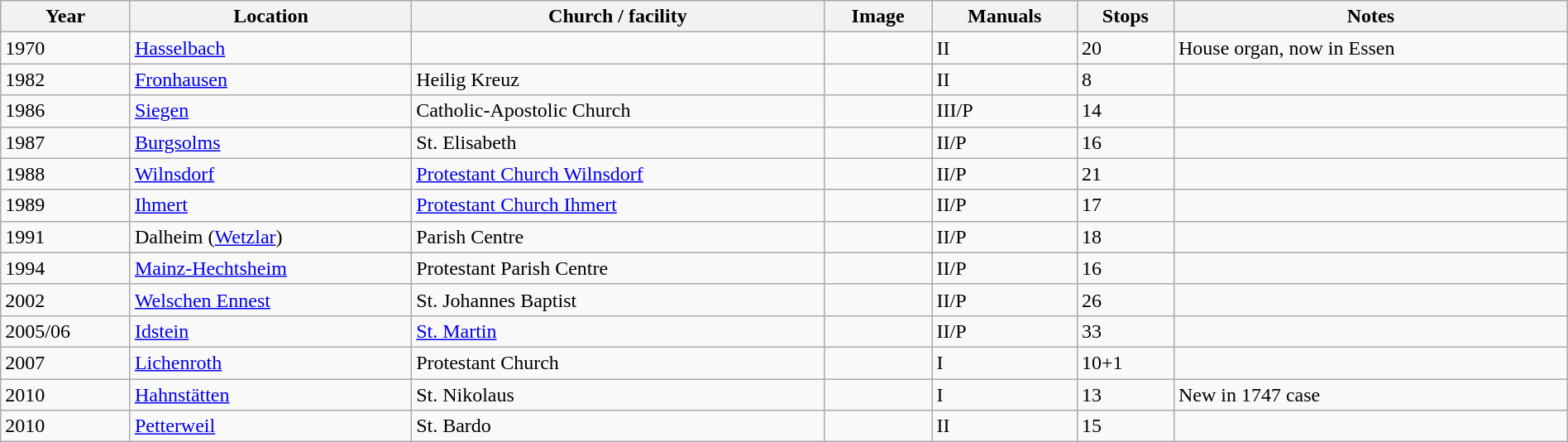<table class="wikitable sortable" width="100%">
<tr class="hintergrundfarbe5">
<th>Year</th>
<th>Location</th>
<th>Church / facility</th>
<th class=unsortable>Image</th>
<th>Manuals</th>
<th>Stops</th>
<th class="unsortable">Notes</th>
</tr>
<tr>
<td>1970</td>
<td><a href='#'>Hasselbach</a></td>
<td></td>
<td></td>
<td>II</td>
<td>20</td>
<td>House organ, now in Essen</td>
</tr>
<tr>
<td>1982</td>
<td><a href='#'>Fronhausen</a></td>
<td>Heilig Kreuz</td>
<td></td>
<td>II</td>
<td>8</td>
<td></td>
</tr>
<tr>
<td>1986</td>
<td><a href='#'>Siegen</a></td>
<td>Catholic-Apostolic Church</td>
<td></td>
<td>III/P</td>
<td>14</td>
<td></td>
</tr>
<tr>
<td>1987</td>
<td><a href='#'>Burgsolms</a></td>
<td>St. Elisabeth</td>
<td></td>
<td>II/P</td>
<td>16</td>
<td></td>
</tr>
<tr>
<td>1988</td>
<td><a href='#'>Wilnsdorf</a></td>
<td><a href='#'>Protestant Church Wilnsdorf</a></td>
<td></td>
<td>II/P</td>
<td>21</td>
<td></td>
</tr>
<tr>
<td>1989</td>
<td><a href='#'>Ihmert</a></td>
<td><a href='#'>Protestant Church Ihmert</a></td>
<td></td>
<td>II/P</td>
<td>17</td>
<td></td>
</tr>
<tr>
<td>1991</td>
<td>Dalheim (<a href='#'>Wetzlar</a>)</td>
<td>Parish Centre</td>
<td></td>
<td>II/P</td>
<td>18</td>
<td></td>
</tr>
<tr>
<td>1994</td>
<td><a href='#'>Mainz-Hechtsheim</a></td>
<td>Protestant Parish Centre</td>
<td></td>
<td>II/P</td>
<td>16</td>
<td></td>
</tr>
<tr>
<td>2002</td>
<td><a href='#'>Welschen Ennest</a></td>
<td>St. Johannes Baptist</td>
<td></td>
<td>II/P</td>
<td>26</td>
<td></td>
</tr>
<tr>
<td>2005/06</td>
<td><a href='#'>Idstein</a></td>
<td><a href='#'>St. Martin</a></td>
<td></td>
<td>II/P</td>
<td>33</td>
<td></td>
</tr>
<tr>
<td>2007</td>
<td><a href='#'>Lichenroth</a></td>
<td>Protestant Church</td>
<td></td>
<td>I</td>
<td>10+1</td>
<td></td>
</tr>
<tr>
<td>2010</td>
<td><a href='#'>Hahnstätten</a></td>
<td>St. Nikolaus</td>
<td></td>
<td>I</td>
<td>13</td>
<td>New in 1747 case</td>
</tr>
<tr>
<td>2010</td>
<td><a href='#'>Petterweil</a></td>
<td>St. Bardo</td>
<td></td>
<td>II</td>
<td>15</td>
<td></td>
</tr>
</table>
